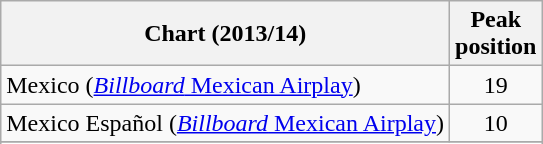<table class="wikitable sortable">
<tr>
<th scope="col">Chart (2013/14)</th>
<th scope="col">Peak<br>position</th>
</tr>
<tr>
<td>Mexico (<a href='#'><em>Billboard</em> Mexican Airplay</a>)</td>
<td align="center">19</td>
</tr>
<tr>
<td>Mexico Español (<a href='#'><em>Billboard</em> Mexican Airplay</a>)</td>
<td style="text-align:center;">10</td>
</tr>
<tr>
</tr>
<tr>
</tr>
<tr>
</tr>
<tr>
</tr>
<tr>
</tr>
</table>
